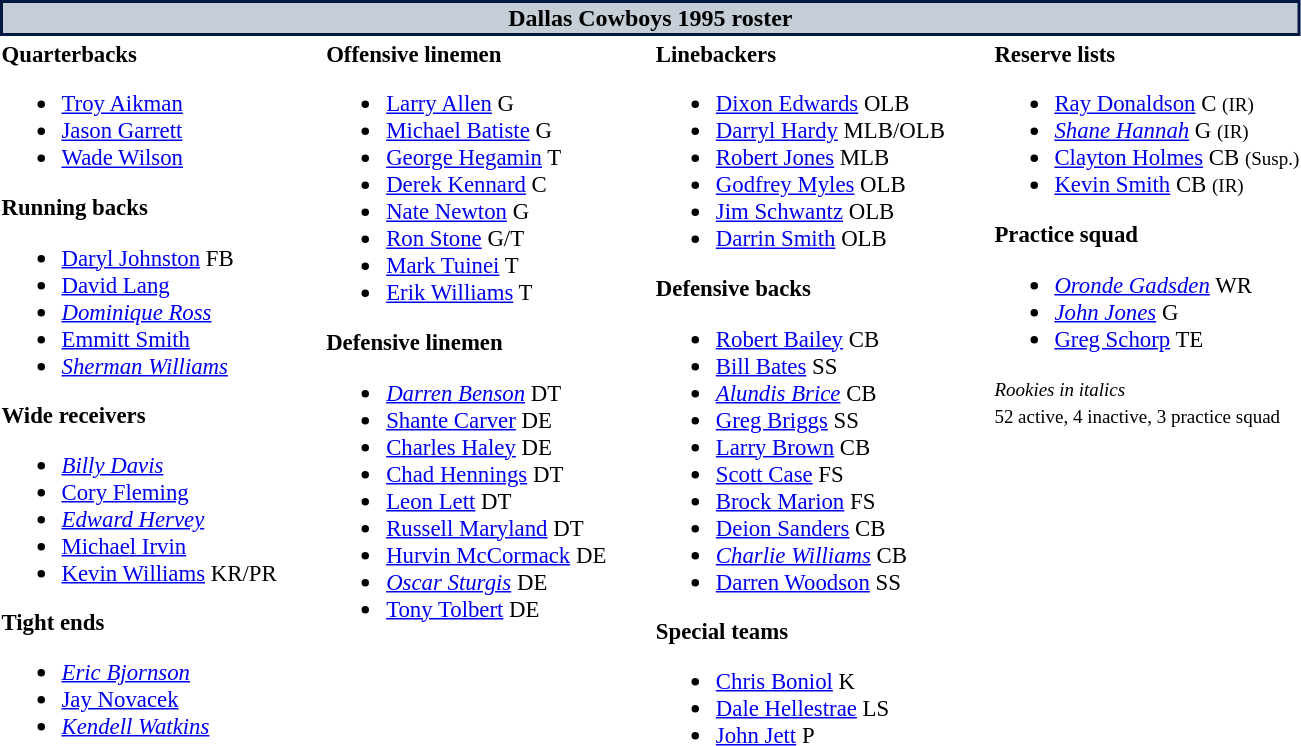<table class="toccolours" style="text-align: left;">
<tr>
<th colspan="7" style="background:#c5ced6; color:black; border: 2px solid #001942; text-align: center;">Dallas Cowboys 1995 roster</th>
</tr>
<tr>
<td style="font-size: 95%;" valign="top"><strong>Quarterbacks</strong><br><ul><li> <a href='#'>Troy Aikman</a></li><li> <a href='#'>Jason Garrett</a></li><li> <a href='#'>Wade Wilson</a></li></ul><strong>Running backs</strong><ul><li> <a href='#'>Daryl Johnston</a> FB</li><li> <a href='#'>David Lang</a></li><li> <em><a href='#'>Dominique Ross</a></em></li><li> <a href='#'>Emmitt Smith</a></li><li> <em><a href='#'>Sherman Williams</a></em></li></ul><strong>Wide receivers</strong><ul><li> <em><a href='#'>Billy Davis</a></em></li><li> <a href='#'>Cory Fleming</a></li><li> <em><a href='#'>Edward Hervey</a></em></li><li> <a href='#'>Michael Irvin</a></li><li> <a href='#'>Kevin Williams</a> KR/PR</li></ul><strong>Tight ends</strong><ul><li> <em><a href='#'>Eric Bjornson</a></em></li><li> <a href='#'>Jay Novacek</a></li><li> <em><a href='#'>Kendell Watkins</a></em></li></ul></td>
<td style="width: 25px;"></td>
<td style="font-size: 95%;" valign="top"><strong>Offensive linemen</strong><br><ul><li> <a href='#'>Larry Allen</a> G</li><li> <a href='#'>Michael Batiste</a> G</li><li> <a href='#'>George Hegamin</a> T</li><li> <a href='#'>Derek Kennard</a> C</li><li> <a href='#'>Nate Newton</a> G</li><li> <a href='#'>Ron Stone</a> G/T</li><li> <a href='#'>Mark Tuinei</a> T</li><li> <a href='#'>Erik Williams</a> T</li></ul><strong>Defensive linemen</strong><ul><li> <em><a href='#'>Darren Benson</a></em> DT</li><li> <a href='#'>Shante Carver</a> DE</li><li> <a href='#'>Charles Haley</a> DE</li><li> <a href='#'>Chad Hennings</a> DT</li><li> <a href='#'>Leon Lett</a> DT</li><li> <a href='#'>Russell Maryland</a> DT</li><li> <a href='#'>Hurvin McCormack</a> DE</li><li> <em><a href='#'>Oscar Sturgis</a></em> DE</li><li> <a href='#'>Tony Tolbert</a> DE</li></ul></td>
<td style="width: 25px;"></td>
<td style="font-size: 95%;" valign="top"><strong>Linebackers</strong><br><ul><li> <a href='#'>Dixon Edwards</a> OLB</li><li> <a href='#'>Darryl Hardy</a> MLB/OLB</li><li> <a href='#'>Robert Jones</a> MLB</li><li> <a href='#'>Godfrey Myles</a> OLB</li><li> <a href='#'>Jim Schwantz</a> OLB</li><li> <a href='#'>Darrin Smith</a> OLB</li></ul><strong>Defensive backs</strong><ul><li> <a href='#'>Robert Bailey</a> CB</li><li> <a href='#'>Bill Bates</a> SS</li><li> <em><a href='#'>Alundis Brice</a></em> CB</li><li> <a href='#'>Greg Briggs</a> SS</li><li> <a href='#'>Larry Brown</a> CB</li><li> <a href='#'>Scott Case</a> FS</li><li> <a href='#'>Brock Marion</a> FS</li><li> <a href='#'>Deion Sanders</a> CB</li><li> <em><a href='#'>Charlie Williams</a></em> CB</li><li> <a href='#'>Darren Woodson</a> SS</li></ul><strong>Special teams</strong><ul><li> <a href='#'>Chris Boniol</a> K</li><li> <a href='#'>Dale Hellestrae</a> LS</li><li> <a href='#'>John Jett</a> P</li></ul></td>
<td style="width: 25px;"></td>
<td style="font-size: 95%;" valign="top"><strong>Reserve lists</strong><br><ul><li> <a href='#'>Ray Donaldson</a> C <small>(IR)</small> </li><li> <em><a href='#'>Shane Hannah</a></em> G <small>(IR)</small> </li><li> <a href='#'>Clayton Holmes</a> CB <small>(Susp.)</small></li><li> <a href='#'>Kevin Smith</a> CB <small>(IR)</small> </li></ul><strong>Practice squad</strong><ul><li> <em><a href='#'>Oronde Gadsden</a></em> WR</li><li> <em><a href='#'>John Jones</a></em> G</li><li> <a href='#'>Greg Schorp</a> TE</li></ul><small><em>Rookies in italics</em></small><br>
<small>52 active, 4 inactive, 3 practice squad</small></td>
</tr>
<tr>
</tr>
</table>
